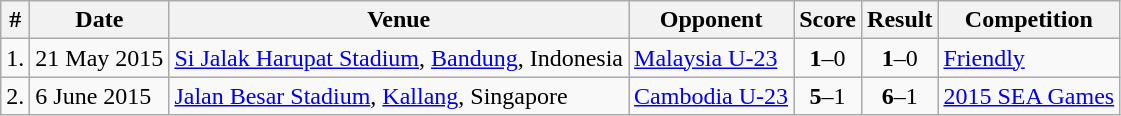<table class="wikitable">
<tr>
<th>#</th>
<th>Date</th>
<th>Venue</th>
<th>Opponent</th>
<th>Score</th>
<th>Result</th>
<th>Competition</th>
</tr>
<tr>
<td>1.</td>
<td>21 May 2015</td>
<td><a href='#'>Si Jalak Harupat Stadium</a>, <a href='#'>Bandung</a>, Indonesia</td>
<td> <a href='#'>Malaysia U-23</a></td>
<td align=center><strong>1</strong>–0</td>
<td align=center><strong>1</strong>–0</td>
<td><a href='#'>Friendly</a></td>
</tr>
<tr>
<td>2.</td>
<td>6 June 2015</td>
<td><a href='#'>Jalan Besar Stadium</a>, <a href='#'>Kallang</a>, Singapore</td>
<td> <a href='#'>Cambodia U-23</a></td>
<td align=center><strong>5</strong>–1</td>
<td align=center><strong>6</strong>–1</td>
<td><a href='#'>2015 SEA Games</a></td>
</tr>
</table>
